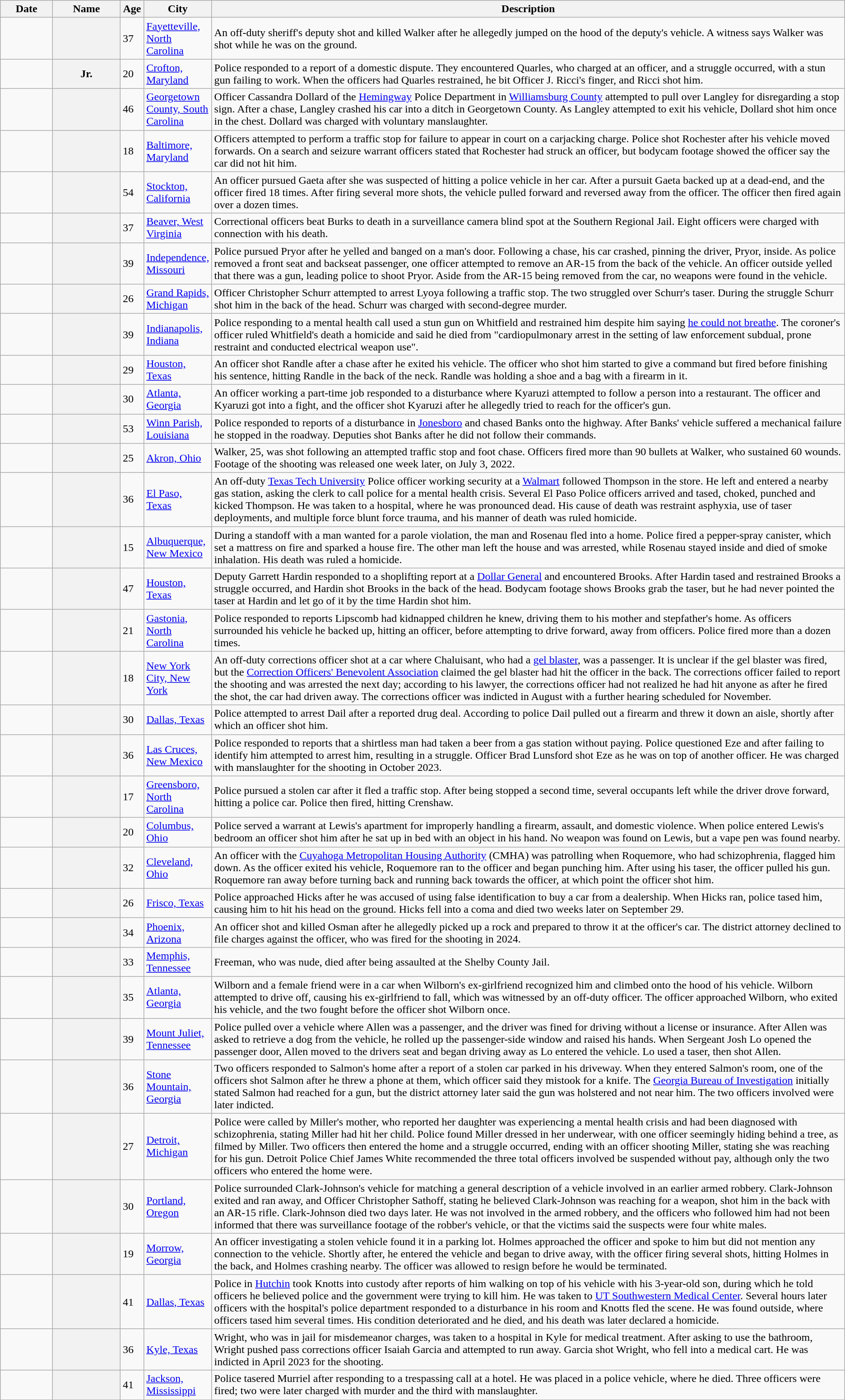<table class="wikitable sortable plainrowheaders">
<tr>
<th scope="col" style="width:6.2%">Date</th>
<th scope="col" style="width:8%">Name</th>
<th scope="col" style="width:2.8%">Age</th>
<th scope="col" style="width:8%">City</th>
<th scope="col" class="unsortable">Description</th>
</tr>
<tr>
<td></td>
<th scope="row"></th>
<td>37</td>
<td><a href='#'>Fayetteville, North Carolina</a></td>
<td>An off-duty sheriff's deputy shot and killed Walker after he allegedly jumped on the hood of the deputy's vehicle. A witness says Walker was shot while he was on the ground.</td>
</tr>
<tr>
<td></td>
<th scope="row"> Jr.</th>
<td>20</td>
<td><a href='#'>Crofton, Maryland</a></td>
<td>Police responded to a report of a domestic dispute. They encountered Quarles, who charged at an officer, and a struggle occurred, with a stun gun failing to work. When the officers had Quarles restrained, he bit Officer J. Ricci's finger, and Ricci shot him.</td>
</tr>
<tr>
<td></td>
<th scope="row"></th>
<td>46</td>
<td><a href='#'>Georgetown County, South Carolina</a></td>
<td>Officer Cassandra Dollard of the <a href='#'>Hemingway</a> Police Department in <a href='#'>Williamsburg County</a> attempted to pull over Langley for disregarding a stop sign. After a chase, Langley crashed his car into a ditch in Georgetown County. As Langley attempted to exit his vehicle, Dollard shot him once in the chest. Dollard was charged with voluntary manslaughter.</td>
</tr>
<tr>
<td></td>
<th scope="row"></th>
<td>18</td>
<td><a href='#'>Baltimore, Maryland</a></td>
<td>Officers attempted to perform a traffic stop for failure to appear in court on a carjacking charge. Police shot Rochester after his vehicle moved forwards. On a search and seizure warrant officers stated that Rochester had struck an officer, but bodycam footage showed the officer say the car did not hit him.</td>
</tr>
<tr>
<td></td>
<th scope="row"></th>
<td>54</td>
<td><a href='#'>Stockton, California</a></td>
<td>An officer pursued Gaeta after she was suspected of hitting a police vehicle in her car. After a pursuit Gaeta backed up at a dead-end, and the officer fired 18 times. After firing several more shots, the vehicle pulled forward and reversed away from the officer. The officer then fired again over a dozen times.</td>
</tr>
<tr>
<td></td>
<th scope="row"></th>
<td>37</td>
<td><a href='#'>Beaver, West Virginia</a></td>
<td>Correctional officers beat Burks to death in a surveillance camera blind spot at the Southern Regional Jail. Eight officers were charged with connection with his death.</td>
</tr>
<tr>
<td></td>
<th scope="row"></th>
<td>39</td>
<td><a href='#'>Independence, Missouri</a></td>
<td>Police pursued Pryor after he yelled and banged on a man's door. Following a chase, his car crashed, pinning the driver, Pryor, inside. As police removed a front seat and backseat passenger, one officer attempted to remove an AR-15 from the back of the vehicle. An officer outside yelled that there was a gun, leading police to shoot Pryor. Aside from the AR-15 being removed from the car, no weapons were found in the vehicle.</td>
</tr>
<tr>
<td></td>
<th scope="row"></th>
<td>26</td>
<td><a href='#'>Grand Rapids, Michigan</a></td>
<td>Officer Christopher Schurr attempted to arrest Lyoya following a traffic stop. The two struggled over Schurr's taser. During the struggle Schurr shot him in the back of the head. Schurr was charged with second-degree murder.</td>
</tr>
<tr>
<td></td>
<th scope="row"></th>
<td>39</td>
<td><a href='#'>Indianapolis, Indiana</a></td>
<td>Police responding to a mental health call used a stun gun on Whitfield and restrained him despite him saying <a href='#'>he could not breathe</a>. The coroner's officer ruled Whitfield's death a homicide and said he died from "cardiopulmonary arrest in the setting of law enforcement subdual, prone restraint and conducted electrical weapon use".</td>
</tr>
<tr>
<td></td>
<th scope="row"></th>
<td>29</td>
<td><a href='#'>Houston, Texas</a></td>
<td>An officer shot Randle after a chase after he exited his vehicle. The officer who shot him started to give a command but fired before finishing his sentence, hitting Randle in the back of the neck. Randle was holding a shoe and a bag with a firearm in it.</td>
</tr>
<tr>
<td></td>
<th scope="row"></th>
<td>30</td>
<td><a href='#'>Atlanta, Georgia</a></td>
<td>An officer working a part-time job responded to a disturbance where Kyaruzi attempted to follow a person into a restaurant. The officer and Kyaruzi got into a fight, and the officer shot Kyaruzi after he allegedly tried to reach for the officer's gun.</td>
</tr>
<tr>
<td></td>
<th scope="row"></th>
<td>53</td>
<td><a href='#'>Winn Parish, Louisiana</a></td>
<td>Police responded to reports of a disturbance in <a href='#'>Jonesboro</a> and chased Banks onto the highway. After Banks' vehicle suffered a mechanical failure he stopped in the roadway. Deputies shot Banks after he did not follow their commands.</td>
</tr>
<tr>
<td></td>
<th scope="row"></th>
<td>25</td>
<td><a href='#'>Akron, Ohio</a></td>
<td>Walker, 25, was shot following an attempted traffic stop and foot chase. Officers fired more than 90 bullets at Walker, who sustained 60 wounds. Footage of the shooting was released one week later, on July 3, 2022.</td>
</tr>
<tr>
<td></td>
<th scope="row"></th>
<td>36</td>
<td><a href='#'>El Paso, Texas</a></td>
<td>An off-duty <a href='#'>Texas Tech University</a> Police officer working security at a <a href='#'>Walmart</a> followed Thompson in the store. He left and entered a nearby gas station, asking the clerk to call police for a mental health crisis. Several El Paso Police officers arrived and  tased, choked, punched and kicked Thompson. He was taken to a hospital, where he was pronounced dead. His cause of death was restraint asphyxia, use of taser deployments, and multiple force blunt force trauma, and his manner of death was ruled homicide.</td>
</tr>
<tr>
<td></td>
<th scope="row"></th>
<td>15</td>
<td><a href='#'>Albuquerque, New Mexico</a></td>
<td>During a standoff with a man wanted for a parole violation, the man and Rosenau fled into a home. Police fired a pepper-spray canister, which set a mattress on fire and sparked a house fire. The other man left the house and was arrested, while Rosenau stayed inside and died of smoke inhalation. His death was ruled a homicide.</td>
</tr>
<tr>
<td></td>
<th scope="row"></th>
<td>47</td>
<td><a href='#'>Houston, Texas</a></td>
<td>Deputy Garrett Hardin responded to a shoplifting report at a <a href='#'>Dollar General</a> and encountered Brooks. After Hardin tased and restrained Brooks a struggle occurred, and Hardin shot Brooks in the back of the head. Bodycam footage shows Brooks grab the taser, but he had never pointed the taser at Hardin and let go of it by the time Hardin shot him.</td>
</tr>
<tr>
<td></td>
<th scope="row"></th>
<td>21</td>
<td><a href='#'>Gastonia, North Carolina</a></td>
<td>Police responded to reports Lipscomb had kidnapped children he knew, driving them to his mother and stepfather's home. As officers surrounded his vehicle he backed up, hitting an officer, before attempting to drive forward, away from officers. Police fired more than a dozen times.</td>
</tr>
<tr>
<td></td>
<th scope="row"></th>
<td>18</td>
<td><a href='#'>New York City, New York</a></td>
<td>An off-duty corrections officer shot at a car where Chaluisant, who had a <a href='#'>gel blaster</a>, was a passenger. It is unclear if the gel blaster was fired, but the <a href='#'>Correction Officers' Benevolent Association</a> claimed the gel blaster had hit the officer in the back. The corrections officer failed to report the shooting and was arrested the next day; according to his lawyer, the corrections officer had not realized he had hit anyone as after he fired the shot, the car had driven away. The corrections officer was indicted in August with a further hearing scheduled for November.</td>
</tr>
<tr>
<td></td>
<th scope="row"></th>
<td>30</td>
<td><a href='#'>Dallas, Texas</a></td>
<td>Police attempted to arrest Dail after a reported drug deal. According to police Dail pulled out a firearm and threw it down an aisle, shortly after which an officer shot him.</td>
</tr>
<tr>
<td></td>
<th scope="row"></th>
<td>36</td>
<td><a href='#'>Las Cruces, New Mexico</a></td>
<td>Police responded to reports that a shirtless man had taken a beer from a gas station without paying. Police questioned Eze and after failing to identify him attempted to arrest him, resulting in a struggle. Officer Brad Lunsford shot Eze as he was on top of another officer. He was charged with manslaughter for the shooting in October 2023.</td>
</tr>
<tr>
<td></td>
<th scope="row"></th>
<td>17</td>
<td><a href='#'>Greensboro, North Carolina</a></td>
<td>Police pursued a stolen car after it fled a traffic stop. After being stopped a second time, several occupants left while the driver drove forward, hitting a police car. Police then fired, hitting Crenshaw.</td>
</tr>
<tr>
<td></td>
<th scope="row"></th>
<td>20</td>
<td><a href='#'>Columbus, Ohio</a></td>
<td>Police served a warrant at Lewis's apartment for improperly handling a firearm, assault, and domestic violence. When police entered Lewis's bedroom an officer shot him after he sat up in bed with an object in his hand. No weapon was found on Lewis, but a vape pen was found nearby.</td>
</tr>
<tr>
<td></td>
<th scope="row"></th>
<td>32</td>
<td><a href='#'>Cleveland, Ohio</a></td>
<td>An officer with the <a href='#'>Cuyahoga Metropolitan Housing Authority</a> (CMHA) was patrolling when Roquemore, who had schizophrenia, flagged him down. As the officer exited his vehicle, Roquemore ran to the officer and began punching him. After using his taser, the officer pulled his gun. Roquemore ran away before turning back and running back towards the officer, at which point the officer shot him.</td>
</tr>
<tr>
<td></td>
<th scope="row"></th>
<td>26</td>
<td><a href='#'>Frisco, Texas</a></td>
<td>Police approached Hicks after he was accused of using false identification to buy a car from a dealership. When Hicks ran, police tased him, causing him to hit his head on the ground. Hicks fell into a coma and died two weeks later on September 29.</td>
</tr>
<tr>
<td></td>
<th scope="row"></th>
<td>34</td>
<td><a href='#'>Phoenix, Arizona</a></td>
<td>An officer shot and killed Osman after he allegedly picked up a rock and prepared to throw it at the officer's car. The district attorney declined to file charges against the officer, who was fired for the shooting in 2024.</td>
</tr>
<tr>
<td></td>
<th scope="row"></th>
<td>33</td>
<td><a href='#'>Memphis, Tennessee</a></td>
<td>Freeman, who was nude, died after being assaulted at the Shelby County Jail.</td>
</tr>
<tr>
<td></td>
<th scope="row"></th>
<td>35</td>
<td><a href='#'>Atlanta, Georgia</a></td>
<td>Wilborn and a female friend were in a car when Wilborn's ex-girlfriend recognized him and climbed onto the hood of his vehicle. Wilborn attempted to drive off, causing his ex-girlfriend to fall, which was witnessed by an off-duty officer. The officer approached Wilborn, who exited his vehicle, and the two fought before the officer shot Wilborn once.</td>
</tr>
<tr>
<td></td>
<th scope="row"></th>
<td>39</td>
<td><a href='#'>Mount Juliet, Tennessee</a></td>
<td>Police pulled over a vehicle where Allen was a passenger, and the driver was fined for driving without a license or insurance. After Allen was asked to retrieve a dog from the vehicle, he rolled up the passenger-side window and raised his hands. When Sergeant Josh Lo opened the passenger door, Allen moved to the drivers seat and began driving away as Lo entered the vehicle. Lo used a taser, then shot Allen.</td>
</tr>
<tr>
<td></td>
<th scope="row"></th>
<td>36</td>
<td><a href='#'>Stone Mountain, Georgia</a></td>
<td>Two officers responded to Salmon's home after a report of a stolen car parked in his driveway. When they entered Salmon's room, one of the officers shot Salmon after he threw a phone at them, which officer said they mistook for a knife. The <a href='#'>Georgia Bureau of Investigation</a> initially stated Salmon had reached for a gun, but the district attorney later said the gun was holstered and not near him. The two officers involved were later indicted.</td>
</tr>
<tr>
<td></td>
<th scope="row"></th>
<td>27</td>
<td><a href='#'>Detroit, Michigan</a></td>
<td>Police were called by Miller's mother, who reported her daughter was experiencing a mental health crisis and had been diagnosed with schizophrenia, stating Miller had hit her child. Police found Miller dressed in her underwear, with one officer seemingly hiding behind a tree, as filmed by Miller. Two officers then entered the home and a struggle occurred, ending with an officer shooting Miller, stating she was reaching for his gun. Detroit Police Chief James White recommended the three total officers involved be suspended without pay, although only the two officers who entered the home were.</td>
</tr>
<tr>
<td></td>
<th scope="row"></th>
<td>30</td>
<td><a href='#'>Portland, Oregon</a></td>
<td>Police surrounded Clark-Johnson's vehicle for matching a general description of a vehicle involved in an earlier armed robbery. Clark-Johnson exited and ran away, and Officer Christopher Sathoff, stating he believed Clark-Johnson was reaching for a weapon, shot him in the back with an AR-15 rifle. Clark-Johnson died two days later. He was not involved in the armed robbery, and the officers who followed him had not been informed that there was surveillance footage of the robber's vehicle, or that the victims said the suspects were four white males.</td>
</tr>
<tr>
<td></td>
<th scope="row"></th>
<td>19</td>
<td><a href='#'>Morrow, Georgia</a></td>
<td>An officer investigating a stolen vehicle found it in a parking lot. Holmes approached the officer and spoke to him but did not mention any connection to the vehicle. Shortly after, he entered the vehicle and began to drive away, with the officer firing several shots, hitting Holmes in the back, and Holmes crashing nearby. The officer was allowed to resign before he would be terminated.</td>
</tr>
<tr>
<td></td>
<th scope="row"></th>
<td>41</td>
<td><a href='#'>Dallas, Texas</a></td>
<td>Police in <a href='#'>Hutchin</a> took Knotts into custody after reports of him walking on top of his vehicle with his 3-year-old son, during which he told officers he believed police and the government were trying to kill him. He was taken to <a href='#'>UT Southwestern Medical Center</a>. Several hours later officers with the hospital's police department responded to a disturbance in his room and Knotts fled the scene. He was found outside, where officers tased him several times. His condition deteriorated and he died, and his death was later declared a homicide.</td>
</tr>
<tr>
<td></td>
<th scope="row"></th>
<td>36</td>
<td><a href='#'>Kyle, Texas</a></td>
<td>Wright, who was in jail for misdemeanor charges, was taken to a hospital in Kyle for medical treatment. After asking to use the bathroom, Wright pushed pass corrections officer Isaiah Garcia and attempted to run away. Garcia shot Wright, who fell into a medical cart. He was indicted in April 2023 for the shooting.</td>
</tr>
<tr>
<td></td>
<th scope="row"></th>
<td>41</td>
<td><a href='#'>Jackson, Mississippi</a></td>
<td>Police tasered Murriel after responding to a trespassing call at a hotel. He was placed in a police vehicle, where he died. Three officers were fired; two were later charged with murder and the third with manslaughter.</td>
</tr>
</table>
